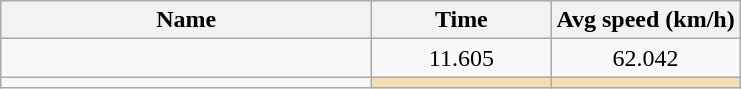<table class="wikitable sortable" style="text-align:center;">
<tr>
<th style="width:15em">Name</th>
<th style="width:7em">Time</th>
<th>Avg speed (km/h)</th>
</tr>
<tr>
<td align=left></td>
<td>11.605</td>
<td>62.042</td>
</tr>
<tr>
<td align=left></td>
<td bgcolor=wheat></td>
<td bgcolor=wheat></td>
</tr>
</table>
